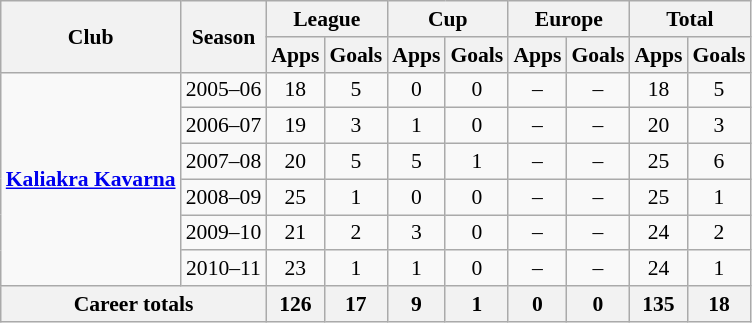<table class="wikitable" style="font-size:90%; text-align: center;">
<tr>
<th rowspan="2">Club</th>
<th rowspan="2">Season</th>
<th colspan="2">League</th>
<th colspan="2">Cup</th>
<th colspan="2">Europe</th>
<th colspan="2">Total</th>
</tr>
<tr>
<th>Apps</th>
<th>Goals</th>
<th>Apps</th>
<th>Goals</th>
<th>Apps</th>
<th>Goals</th>
<th>Apps</th>
<th>Goals</th>
</tr>
<tr>
<td rowspan="6" valign="center"><strong><a href='#'>Kaliakra Kavarna</a></strong></td>
<td>2005–06</td>
<td>18</td>
<td>5</td>
<td>0</td>
<td>0</td>
<td>–</td>
<td>–</td>
<td>18</td>
<td>5</td>
</tr>
<tr>
<td>2006–07</td>
<td>19</td>
<td>3</td>
<td>1</td>
<td>0</td>
<td>–</td>
<td>–</td>
<td>20</td>
<td>3</td>
</tr>
<tr>
<td>2007–08</td>
<td>20</td>
<td>5</td>
<td>5</td>
<td>1</td>
<td>–</td>
<td>–</td>
<td>25</td>
<td>6</td>
</tr>
<tr>
<td>2008–09</td>
<td>25</td>
<td>1</td>
<td>0</td>
<td>0</td>
<td>–</td>
<td>–</td>
<td>25</td>
<td>1</td>
</tr>
<tr>
<td>2009–10</td>
<td>21</td>
<td>2</td>
<td>3</td>
<td>0</td>
<td>–</td>
<td>–</td>
<td>24</td>
<td>2</td>
</tr>
<tr>
<td>2010–11</td>
<td>23</td>
<td>1</td>
<td>1</td>
<td>0</td>
<td>–</td>
<td>–</td>
<td>24</td>
<td>1</td>
</tr>
<tr>
<th colspan="2">Career totals</th>
<th>126</th>
<th>17</th>
<th>9</th>
<th>1</th>
<th>0</th>
<th>0</th>
<th>135</th>
<th>18</th>
</tr>
</table>
